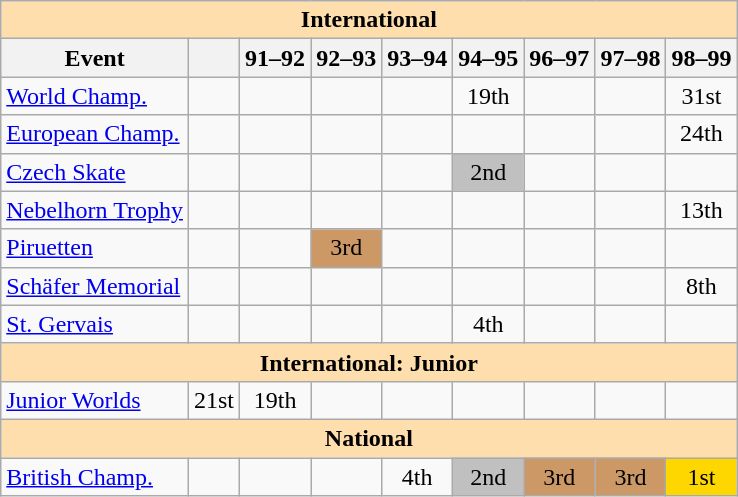<table class="wikitable" style="text-align:center">
<tr>
<th style="background-color: #ffdead; " colspan=9 align=center>International</th>
</tr>
<tr>
<th>Event</th>
<th></th>
<th>91–92</th>
<th>92–93</th>
<th>93–94</th>
<th>94–95</th>
<th>96–97</th>
<th>97–98</th>
<th>98–99</th>
</tr>
<tr>
<td align=left><a href='#'>World Champ.</a></td>
<td></td>
<td></td>
<td></td>
<td></td>
<td>19th</td>
<td></td>
<td></td>
<td>31st</td>
</tr>
<tr>
<td align=left><a href='#'>European Champ.</a></td>
<td></td>
<td></td>
<td></td>
<td></td>
<td></td>
<td></td>
<td></td>
<td>24th</td>
</tr>
<tr>
<td align=left><a href='#'>Czech Skate</a></td>
<td></td>
<td></td>
<td></td>
<td></td>
<td bgcolor=silver>2nd</td>
<td></td>
<td></td>
<td></td>
</tr>
<tr>
<td align=left><a href='#'>Nebelhorn Trophy</a></td>
<td></td>
<td></td>
<td></td>
<td></td>
<td></td>
<td></td>
<td></td>
<td>13th</td>
</tr>
<tr>
<td align=left><a href='#'>Piruetten</a></td>
<td></td>
<td></td>
<td bgcolor=cc9966>3rd</td>
<td></td>
<td></td>
<td></td>
<td></td>
<td></td>
</tr>
<tr>
<td align=left><a href='#'>Schäfer Memorial</a></td>
<td></td>
<td></td>
<td></td>
<td></td>
<td></td>
<td></td>
<td></td>
<td>8th</td>
</tr>
<tr>
<td align=left><a href='#'>St. Gervais</a></td>
<td></td>
<td></td>
<td></td>
<td></td>
<td>4th</td>
<td></td>
<td></td>
<td></td>
</tr>
<tr>
<th style="background-color: #ffdead; " colspan=9 align=center>International: Junior</th>
</tr>
<tr>
<td align=left><a href='#'>Junior Worlds</a></td>
<td>21st</td>
<td>19th</td>
<td></td>
<td></td>
<td></td>
<td></td>
<td></td>
<td></td>
</tr>
<tr>
<th style="background-color: #ffdead; " colspan=9 align=center>National</th>
</tr>
<tr>
<td align=left><a href='#'>British Champ.</a></td>
<td></td>
<td></td>
<td></td>
<td>4th</td>
<td bgcolor=silver>2nd</td>
<td bgcolor=cc9966>3rd</td>
<td bgcolor=cc9966>3rd</td>
<td bgcolor=gold>1st</td>
</tr>
</table>
